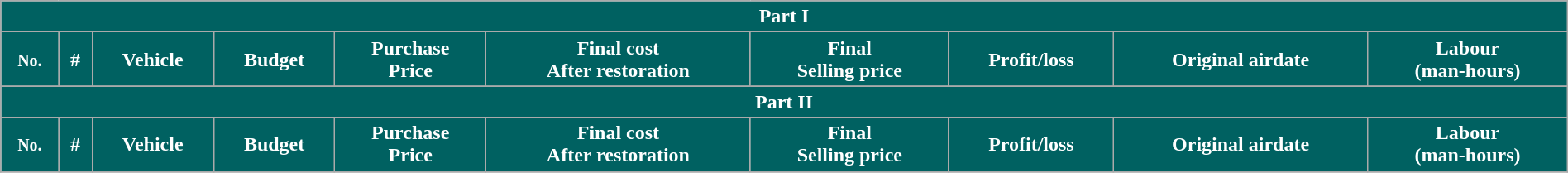<table class="wikitable plainrowheaders" style="width: 100%; margin-right: 0;">
<tr style="color:white">
<th colspan="12;" style="background-color:#006161; color:#FFFFFF;"><span></span><strong>Part I</strong></th>
</tr>
<tr style="color:white">
<th style="background:#006161;"><small>No.</small></th>
<th style="background:#006161;">#</th>
<th style="background:#006161;">Vehicle</th>
<th style="background:#006161;">Budget</th>
<th style="background:#006161;">Purchase<br>Price</th>
<th style="background:#006161;">Final cost<br>After restoration</th>
<th style="background:#006161;">Final<br>Selling price</th>
<th style="background:#006161;">Profit/loss</th>
<th style="background:#006161;">Original airdate</th>
<th style="background:#006161;">Labour<br>(man-hours)</th>
</tr>
<tr>
</tr>
<tr>
<th colspan="12;" style="background-color:#006161; color:#FFFFFF;"><span></span><strong>Part II</strong></th>
</tr>
<tr style="color:white">
<th style="background:#006161;"><small>No.</small></th>
<th style="background:#006161;">#</th>
<th style="background:#006161;">Vehicle</th>
<th style="background:#006161;">Budget</th>
<th style="background:#006161;">Purchase<br>Price</th>
<th style="background:#006161;">Final cost<br>After restoration</th>
<th style="background:#006161;">Final<br>Selling price</th>
<th style="background:#006161;">Profit/loss</th>
<th style="background:#006161;">Original airdate</th>
<th style="background:#006161;">Labour<br>(man-hours)</th>
</tr>
<tr>
</tr>
</table>
